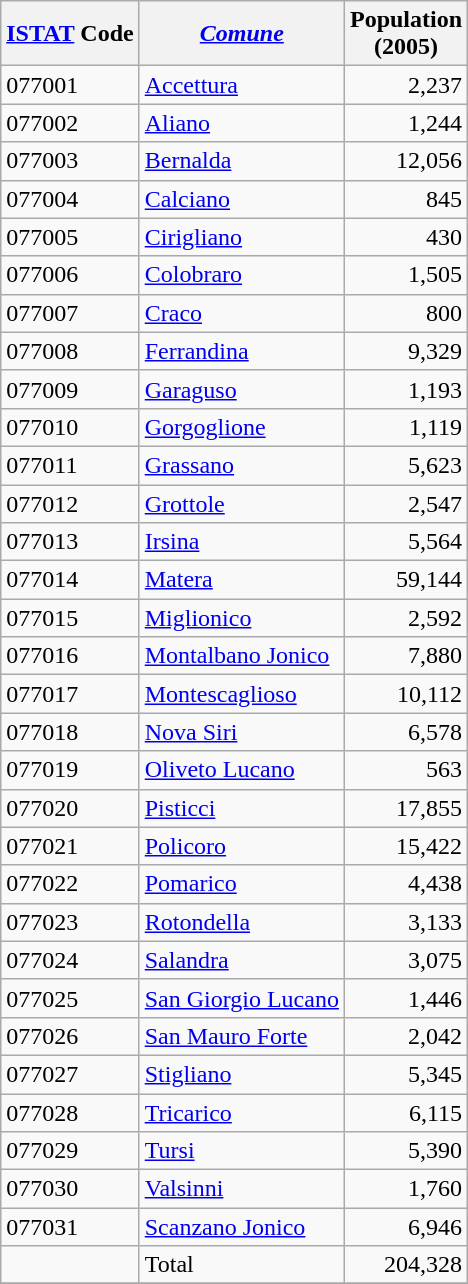<table class="wikitable sortable">
<tr>
<th><a href='#'>ISTAT</a> Code</th>
<th><em><a href='#'>Comune</a></em></th>
<th>Population <br>(2005)</th>
</tr>
<tr>
<td>077001</td>
<td><a href='#'>Accettura</a></td>
<td align="right">2,237</td>
</tr>
<tr>
<td>077002</td>
<td><a href='#'>Aliano</a></td>
<td align="right">1,244</td>
</tr>
<tr>
<td>077003</td>
<td><a href='#'>Bernalda</a></td>
<td align="right">12,056</td>
</tr>
<tr>
<td>077004</td>
<td><a href='#'>Calciano</a></td>
<td align="right">845</td>
</tr>
<tr>
<td>077005</td>
<td><a href='#'>Cirigliano</a></td>
<td align="right">430</td>
</tr>
<tr>
<td>077006</td>
<td><a href='#'>Colobraro</a></td>
<td align="right">1,505</td>
</tr>
<tr>
<td>077007</td>
<td><a href='#'>Craco</a></td>
<td align="right">800</td>
</tr>
<tr>
<td>077008</td>
<td><a href='#'>Ferrandina</a></td>
<td align="right">9,329</td>
</tr>
<tr>
<td>077009</td>
<td><a href='#'>Garaguso</a></td>
<td align="right">1,193</td>
</tr>
<tr>
<td>077010</td>
<td><a href='#'>Gorgoglione</a></td>
<td align="right">1,119</td>
</tr>
<tr>
<td>077011</td>
<td><a href='#'>Grassano</a></td>
<td align="right">5,623</td>
</tr>
<tr>
<td>077012</td>
<td><a href='#'>Grottole</a></td>
<td align="right">2,547</td>
</tr>
<tr>
<td>077013</td>
<td><a href='#'>Irsina</a></td>
<td align="right">5,564</td>
</tr>
<tr>
<td>077014</td>
<td><a href='#'>Matera</a></td>
<td align="right">59,144</td>
</tr>
<tr>
<td>077015</td>
<td><a href='#'>Miglionico</a></td>
<td align="right">2,592</td>
</tr>
<tr>
<td>077016</td>
<td><a href='#'>Montalbano Jonico</a></td>
<td align="right">7,880</td>
</tr>
<tr>
<td>077017</td>
<td><a href='#'>Montescaglioso</a></td>
<td align="right">10,112</td>
</tr>
<tr>
<td>077018</td>
<td><a href='#'>Nova Siri</a></td>
<td align="right">6,578</td>
</tr>
<tr>
<td>077019</td>
<td><a href='#'>Oliveto Lucano</a></td>
<td align="right">563</td>
</tr>
<tr>
<td>077020</td>
<td><a href='#'>Pisticci</a></td>
<td align="right">17,855</td>
</tr>
<tr>
<td>077021</td>
<td><a href='#'>Policoro</a></td>
<td align="right">15,422</td>
</tr>
<tr>
<td>077022</td>
<td><a href='#'>Pomarico</a></td>
<td align="right">4,438</td>
</tr>
<tr>
<td>077023</td>
<td><a href='#'>Rotondella</a></td>
<td align="right">3,133</td>
</tr>
<tr>
<td>077024</td>
<td><a href='#'>Salandra</a></td>
<td align="right">3,075</td>
</tr>
<tr>
<td>077025</td>
<td><a href='#'>San Giorgio Lucano</a></td>
<td align="right">1,446</td>
</tr>
<tr>
<td>077026</td>
<td><a href='#'>San Mauro Forte</a></td>
<td align="right">2,042</td>
</tr>
<tr>
<td>077027</td>
<td><a href='#'>Stigliano</a></td>
<td align="right">5,345</td>
</tr>
<tr>
<td>077028</td>
<td><a href='#'>Tricarico</a></td>
<td align="right">6,115</td>
</tr>
<tr>
<td>077029</td>
<td><a href='#'>Tursi</a></td>
<td align="right">5,390</td>
</tr>
<tr>
<td>077030</td>
<td><a href='#'>Valsinni</a></td>
<td align="right">1,760</td>
</tr>
<tr>
<td>077031</td>
<td><a href='#'>Scanzano Jonico</a></td>
<td align="right">6,946</td>
</tr>
<tr>
<td></td>
<td>Total</td>
<td align="right">204,328</td>
</tr>
<tr>
</tr>
</table>
